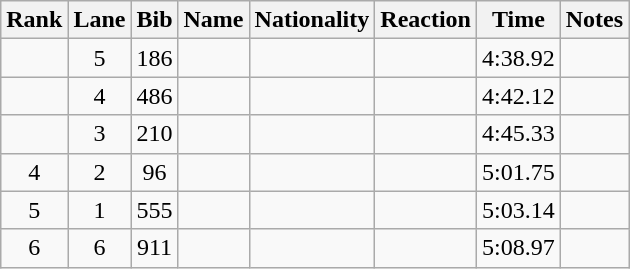<table class="wikitable sortable" style="text-align:center">
<tr>
<th>Rank</th>
<th>Lane</th>
<th>Bib</th>
<th>Name</th>
<th>Nationality</th>
<th>Reaction</th>
<th>Time</th>
<th>Notes</th>
</tr>
<tr>
<td></td>
<td>5</td>
<td>186</td>
<td align=left></td>
<td align=left></td>
<td></td>
<td>4:38.92</td>
<td></td>
</tr>
<tr>
<td></td>
<td>4</td>
<td>486</td>
<td align=left></td>
<td align=left></td>
<td></td>
<td>4:42.12</td>
<td></td>
</tr>
<tr>
<td></td>
<td>3</td>
<td>210</td>
<td align=left></td>
<td align=left></td>
<td></td>
<td>4:45.33</td>
<td></td>
</tr>
<tr>
<td>4</td>
<td>2</td>
<td>96</td>
<td align=left></td>
<td align=left></td>
<td></td>
<td>5:01.75</td>
<td></td>
</tr>
<tr>
<td>5</td>
<td>1</td>
<td>555</td>
<td align=left></td>
<td align=left></td>
<td></td>
<td>5:03.14</td>
<td></td>
</tr>
<tr>
<td>6</td>
<td>6</td>
<td>911</td>
<td align=left></td>
<td align=left></td>
<td></td>
<td>5:08.97</td>
<td></td>
</tr>
</table>
